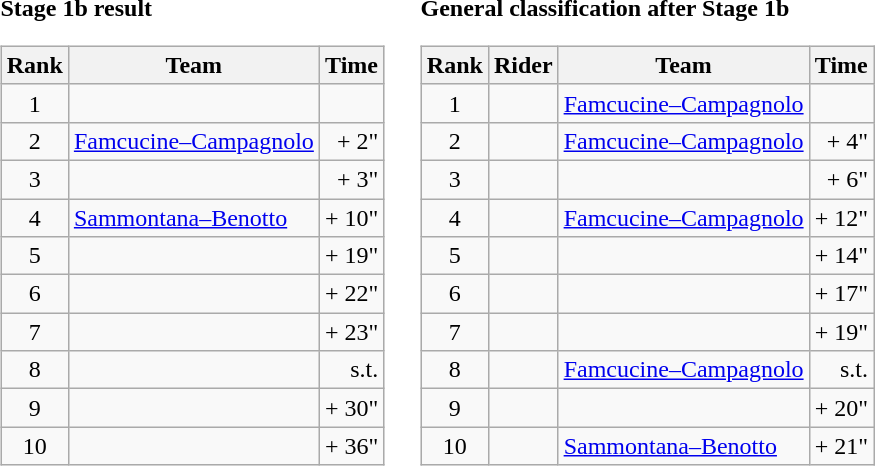<table>
<tr>
<td><strong>Stage 1b result</strong><br><table class="wikitable">
<tr>
<th scope="col">Rank</th>
<th scope="col">Team</th>
<th scope="col">Time</th>
</tr>
<tr>
<td style="text-align:center;">1</td>
<td></td>
<td style="text-align:right;"></td>
</tr>
<tr>
<td style="text-align:center;">2</td>
<td><a href='#'>Famcucine–Campagnolo</a></td>
<td style="text-align:right;">+ 2"</td>
</tr>
<tr>
<td style="text-align:center;">3</td>
<td></td>
<td style="text-align:right;">+ 3"</td>
</tr>
<tr>
<td style="text-align:center;">4</td>
<td><a href='#'>Sammontana–Benotto</a></td>
<td style="text-align:right;">+ 10"</td>
</tr>
<tr>
<td style="text-align:center;">5</td>
<td></td>
<td style="text-align:right;">+ 19"</td>
</tr>
<tr>
<td style="text-align:center;">6</td>
<td></td>
<td style="text-align:right;">+ 22"</td>
</tr>
<tr>
<td style="text-align:center;">7</td>
<td></td>
<td style="text-align:right;">+ 23"</td>
</tr>
<tr>
<td style="text-align:center;">8</td>
<td></td>
<td style="text-align:right;">s.t.</td>
</tr>
<tr>
<td style="text-align:center;">9</td>
<td></td>
<td style="text-align:right;">+ 30"</td>
</tr>
<tr>
<td style="text-align:center;">10</td>
<td></td>
<td style="text-align:right;">+ 36"</td>
</tr>
</table>
</td>
<td></td>
<td><strong>General classification after Stage 1b</strong><br><table class="wikitable">
<tr>
<th scope="col">Rank</th>
<th scope="col">Rider</th>
<th scope="col">Team</th>
<th scope="col">Time</th>
</tr>
<tr>
<td style="text-align:center;">1</td>
<td></td>
<td><a href='#'>Famcucine–Campagnolo</a></td>
<td style="text-align:right;"></td>
</tr>
<tr>
<td style="text-align:center;">2</td>
<td></td>
<td><a href='#'>Famcucine–Campagnolo</a></td>
<td style="text-align:right;">+ 4"</td>
</tr>
<tr>
<td style="text-align:center;">3</td>
<td></td>
<td></td>
<td style="text-align:right;">+ 6"</td>
</tr>
<tr>
<td style="text-align:center;">4</td>
<td></td>
<td><a href='#'>Famcucine–Campagnolo</a></td>
<td style="text-align:right;">+ 12"</td>
</tr>
<tr>
<td style="text-align:center;">5</td>
<td></td>
<td></td>
<td style="text-align:right;">+ 14"</td>
</tr>
<tr>
<td style="text-align:center;">6</td>
<td></td>
<td></td>
<td style="text-align:right;">+ 17"</td>
</tr>
<tr>
<td style="text-align:center;">7</td>
<td></td>
<td></td>
<td style="text-align:right;">+ 19"</td>
</tr>
<tr>
<td style="text-align:center;">8</td>
<td></td>
<td><a href='#'>Famcucine–Campagnolo</a></td>
<td style="text-align:right;">s.t.</td>
</tr>
<tr>
<td style="text-align:center;">9</td>
<td></td>
<td></td>
<td style="text-align:right;">+ 20"</td>
</tr>
<tr>
<td style="text-align:center;">10</td>
<td></td>
<td><a href='#'>Sammontana–Benotto</a></td>
<td style="text-align:right;">+ 21"</td>
</tr>
</table>
</td>
</tr>
</table>
